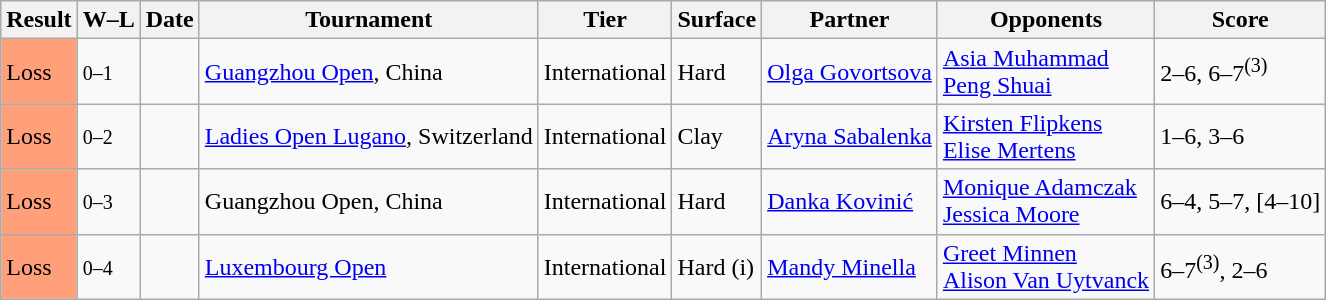<table class="sortable wikitable">
<tr>
<th>Result</th>
<th class="unsortable">W–L</th>
<th>Date</th>
<th>Tournament</th>
<th>Tier</th>
<th>Surface</th>
<th>Partner</th>
<th>Opponents</th>
<th class="unsortable">Score</th>
</tr>
<tr>
<td style="background:#ffa07a;">Loss</td>
<td><small>0–1</small></td>
<td><a href='#'></a></td>
<td><a href='#'>Guangzhou Open</a>, China</td>
<td>International</td>
<td>Hard</td>
<td> <a href='#'>Olga Govortsova</a></td>
<td> <a href='#'>Asia Muhammad</a> <br>  <a href='#'>Peng Shuai</a></td>
<td>2–6, 6–7<sup>(3)</sup></td>
</tr>
<tr>
<td style="background:#ffa07a;">Loss</td>
<td><small>0–2</small></td>
<td><a href='#'></a></td>
<td><a href='#'>Ladies Open Lugano</a>, Switzerland</td>
<td>International</td>
<td>Clay</td>
<td> <a href='#'>Aryna Sabalenka</a></td>
<td> <a href='#'>Kirsten Flipkens</a> <br>  <a href='#'>Elise Mertens</a></td>
<td>1–6, 3–6</td>
</tr>
<tr>
<td style="background:#ffa07a;">Loss</td>
<td><small>0–3</small></td>
<td><a href='#'></a></td>
<td>Guangzhou Open, China</td>
<td>International</td>
<td>Hard</td>
<td> <a href='#'>Danka Kovinić</a></td>
<td> <a href='#'>Monique Adamczak</a> <br>  <a href='#'>Jessica Moore</a></td>
<td>6–4, 5–7, [4–10]</td>
</tr>
<tr>
<td style="background:#ffa07a;">Loss</td>
<td><small>0–4</small></td>
<td><a href='#'></a></td>
<td><a href='#'>Luxembourg Open</a></td>
<td>International</td>
<td>Hard (i)</td>
<td> <a href='#'>Mandy Minella</a></td>
<td> <a href='#'>Greet Minnen</a> <br>  <a href='#'>Alison Van Uytvanck</a></td>
<td>6–7<sup>(3)</sup>, 2–6</td>
</tr>
</table>
